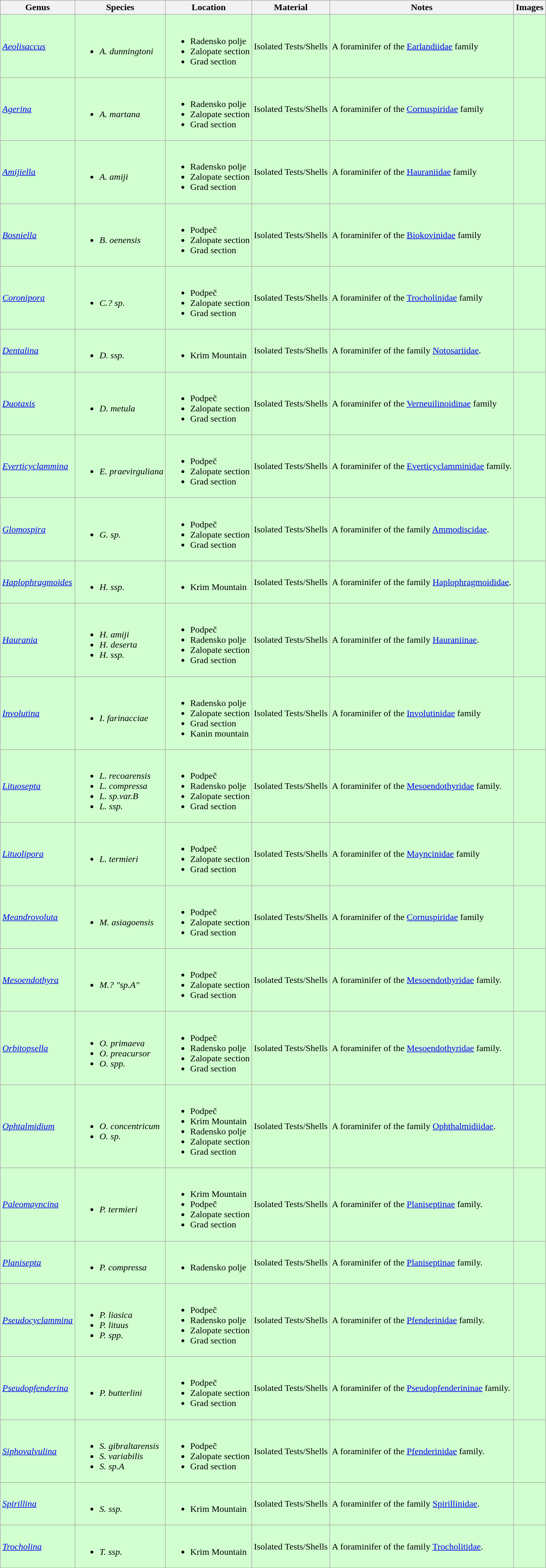<table class="wikitable sortable">
<tr>
<th>Genus</th>
<th>Species</th>
<th>Location</th>
<th>Material</th>
<th>Notes</th>
<th>Images</th>
</tr>
<tr>
<td style="background:#D1FFCF;"><em><a href='#'>Aeolisaccus</a></em></td>
<td style="background:#D1FFCF;"><br><ul><li><em>A. dunningtoni</em></li></ul></td>
<td style="background:#D1FFCF;"><br><ul><li>Radensko polje</li><li>Zalopate section</li><li>Grad section</li></ul></td>
<td style="background:#D1FFCF;">Isolated Tests/Shells</td>
<td style="background:#D1FFCF;">A foraminifer of the <a href='#'>Earlandiidae</a> family</td>
<td style="background:#D1FFCF;"></td>
</tr>
<tr>
<td style="background:#D1FFCF;"><em><a href='#'>Agerina</a></em></td>
<td style="background:#D1FFCF;"><br><ul><li><em>A. martana</em></li></ul></td>
<td style="background:#D1FFCF;"><br><ul><li>Radensko polje</li><li>Zalopate section</li><li>Grad section</li></ul></td>
<td style="background:#D1FFCF;">Isolated Tests/Shells</td>
<td style="background:#D1FFCF;">A foraminifer of the <a href='#'>Cornuspiridae</a> family</td>
<td style="background:#D1FFCF;"></td>
</tr>
<tr>
<td style="background:#D1FFCF;"><em><a href='#'>Amijiella</a></em></td>
<td style="background:#D1FFCF;"><br><ul><li><em>A. amiji</em></li></ul></td>
<td style="background:#D1FFCF;"><br><ul><li>Radensko polje</li><li>Zalopate section</li><li>Grad section</li></ul></td>
<td style="background:#D1FFCF;">Isolated Tests/Shells</td>
<td style="background:#D1FFCF;">A foraminifer of the <a href='#'>Hauraniidae</a> family</td>
<td style="background:#D1FFCF;"></td>
</tr>
<tr>
<td style="background:#D1FFCF;"><em><a href='#'>Bosniella</a></em></td>
<td style="background:#D1FFCF;"><br><ul><li><em>B. oenensis</em></li></ul></td>
<td style="background:#D1FFCF;"><br><ul><li>Podpeč</li><li>Zalopate section</li><li>Grad section</li></ul></td>
<td style="background:#D1FFCF;">Isolated Tests/Shells</td>
<td style="background:#D1FFCF;">A foraminifer of the <a href='#'>Biokovinidae</a> family</td>
<td style="background:#D1FFCF;"></td>
</tr>
<tr>
<td style="background:#D1FFCF;"><em><a href='#'>Coronipora</a></em></td>
<td style="background:#D1FFCF;"><br><ul><li><em>C.? sp.</em></li></ul></td>
<td style="background:#D1FFCF;"><br><ul><li>Podpeč</li><li>Zalopate section</li><li>Grad section</li></ul></td>
<td style="background:#D1FFCF;">Isolated Tests/Shells</td>
<td style="background:#D1FFCF;">A foraminifer of the <a href='#'>Trocholinidae</a> family</td>
<td style="background:#D1FFCF;"></td>
</tr>
<tr>
<td style="background:#D1FFCF;"><em><a href='#'>Dentalina</a></em></td>
<td style="background:#D1FFCF;"><br><ul><li><em>D. ssp.</em></li></ul></td>
<td style="background:#D1FFCF;"><br><ul><li>Krim Mountain</li></ul></td>
<td style="background:#D1FFCF;">Isolated Tests/Shells</td>
<td style="background:#D1FFCF;">A foraminifer of the family <a href='#'>Notosariidae</a>.</td>
<td style="background:#D1FFCF;"></td>
</tr>
<tr>
<td style="background:#D1FFCF;"><em><a href='#'>Duotaxis</a></em></td>
<td style="background:#D1FFCF;"><br><ul><li><em>D. metula</em></li></ul></td>
<td style="background:#D1FFCF;"><br><ul><li>Podpeč</li><li>Zalopate section</li><li>Grad section</li></ul></td>
<td style="background:#D1FFCF;">Isolated Tests/Shells</td>
<td style="background:#D1FFCF;">A foraminifer of the <a href='#'>Verneuilinoidinae</a> family</td>
<td style="background:#D1FFCF;"></td>
</tr>
<tr>
<td style="background:#D1FFCF;"><em><a href='#'>Everticyclammina</a></em></td>
<td style="background:#D1FFCF;"><br><ul><li><em>E. praevirguliana</em></li></ul></td>
<td style="background:#D1FFCF;"><br><ul><li>Podpeč</li><li>Zalopate section</li><li>Grad section</li></ul></td>
<td style="background:#D1FFCF;">Isolated Tests/Shells</td>
<td style="background:#D1FFCF;">A foraminifer of the <a href='#'>Everticyclamminidae</a> family.</td>
<td style="background:#D1FFCF;"></td>
</tr>
<tr>
<td style="background:#D1FFCF;"><em><a href='#'>Glomospira</a></em></td>
<td style="background:#D1FFCF;"><br><ul><li><em>G. sp.</em></li></ul></td>
<td style="background:#D1FFCF;"><br><ul><li>Podpeč</li><li>Zalopate section</li><li>Grad section</li></ul></td>
<td style="background:#D1FFCF;">Isolated Tests/Shells</td>
<td style="background:#D1FFCF;">A foraminifer of the family <a href='#'>Ammodiscidae</a>.</td>
<td style="background:#D1FFCF;"></td>
</tr>
<tr>
<td style="background:#D1FFCF;"><em><a href='#'>Haplophragmoides</a></em></td>
<td style="background:#D1FFCF;"><br><ul><li><em>H. ssp.</em></li></ul></td>
<td style="background:#D1FFCF;"><br><ul><li>Krim Mountain</li></ul></td>
<td style="background:#D1FFCF;">Isolated Tests/Shells</td>
<td style="background:#D1FFCF;">A foraminifer of the family <a href='#'>Haplophragmoididae</a>.</td>
<td style="background:#D1FFCF;"></td>
</tr>
<tr>
<td style="background:#D1FFCF;"><em><a href='#'>Haurania</a></em></td>
<td style="background:#D1FFCF;"><br><ul><li><em>H. amiji</em></li><li><em>H. deserta</em></li><li><em>H. ssp.</em></li></ul></td>
<td style="background:#D1FFCF;"><br><ul><li>Podpeč</li><li>Radensko polje</li><li>Zalopate section</li><li>Grad section</li></ul></td>
<td style="background:#D1FFCF;">Isolated Tests/Shells</td>
<td style="background:#D1FFCF;">A foraminifer of the family <a href='#'>Hauraniinae</a>.</td>
<td style="background:#D1FFCF;"></td>
</tr>
<tr>
<td style="background:#D1FFCF;"><em><a href='#'>Involutina</a></em></td>
<td style="background:#D1FFCF;"><br><ul><li><em>I. farinacciae</em></li></ul></td>
<td style="background:#D1FFCF;"><br><ul><li>Radensko polje</li><li>Zalopate section</li><li>Grad section</li><li>Kanin mountain</li></ul></td>
<td style="background:#D1FFCF;">Isolated Tests/Shells</td>
<td style="background:#D1FFCF;">A foraminifer of the <a href='#'>Involutinidae</a> family</td>
<td style="background:#D1FFCF;"></td>
</tr>
<tr>
<td style="background:#D1FFCF;"><em><a href='#'>Lituosepta</a></em></td>
<td style="background:#D1FFCF;"><br><ul><li><em>L. recoarensis</em></li><li><em>L. compressa</em></li><li><em>L. sp.var.B</em></li><li><em>L. ssp.</em></li></ul></td>
<td style="background:#D1FFCF;"><br><ul><li>Podpeč</li><li>Radensko polje</li><li>Zalopate section</li><li>Grad section</li></ul></td>
<td style="background:#D1FFCF;">Isolated Tests/Shells</td>
<td style="background:#D1FFCF;">A foraminifer of the <a href='#'>Mesoendothyridae</a> family.</td>
<td style="background:#D1FFCF;"></td>
</tr>
<tr>
<td style="background:#D1FFCF;"><em><a href='#'>Lituolipora</a></em></td>
<td style="background:#D1FFCF;"><br><ul><li><em>L. termieri</em></li></ul></td>
<td style="background:#D1FFCF;"><br><ul><li>Podpeč</li><li>Zalopate section</li><li>Grad section</li></ul></td>
<td style="background:#D1FFCF;">Isolated Tests/Shells</td>
<td style="background:#D1FFCF;">A foraminifer of the <a href='#'>Mayncinidae</a> family</td>
<td style="background:#D1FFCF;"></td>
</tr>
<tr>
<td style="background:#D1FFCF;"><em><a href='#'>Meandrovoluta</a></em></td>
<td style="background:#D1FFCF;"><br><ul><li><em>M. asiagoensis</em></li></ul></td>
<td style="background:#D1FFCF;"><br><ul><li>Podpeč</li><li>Zalopate section</li><li>Grad section</li></ul></td>
<td style="background:#D1FFCF;">Isolated Tests/Shells</td>
<td style="background:#D1FFCF;">A foraminifer of the <a href='#'>Cornuspiridae</a> family</td>
<td style="background:#D1FFCF;"></td>
</tr>
<tr>
<td style="background:#D1FFCF;"><em><a href='#'>Mesoendothyra</a></em></td>
<td style="background:#D1FFCF;"><br><ul><li><em>M.? "sp.A"</em></li></ul></td>
<td style="background:#D1FFCF;"><br><ul><li>Podpeč</li><li>Zalopate section</li><li>Grad section</li></ul></td>
<td style="background:#D1FFCF;">Isolated Tests/Shells</td>
<td style="background:#D1FFCF;">A foraminifer of the <a href='#'>Mesoendothyridae</a> family.</td>
<td style="background:#D1FFCF;"></td>
</tr>
<tr>
<td style="background:#D1FFCF;"><em><a href='#'>Orbitopsella</a></em></td>
<td style="background:#D1FFCF;"><br><ul><li><em>O. primaeva</em></li><li><em>O. preacursor</em></li><li><em>O. spp.</em></li></ul></td>
<td style="background:#D1FFCF;"><br><ul><li>Podpeč</li><li>Radensko polje</li><li>Zalopate section</li><li>Grad section</li></ul></td>
<td style="background:#D1FFCF;">Isolated Tests/Shells</td>
<td style="background:#D1FFCF;">A foraminifer of the <a href='#'>Mesoendothyridae</a> family.</td>
<td style="background:#D1FFCF;"></td>
</tr>
<tr>
<td style="background:#D1FFCF;"><em><a href='#'>Ophtalmidium</a></em></td>
<td style="background:#D1FFCF;"><br><ul><li><em>O. concentricum</em></li><li><em>O. sp.</em></li></ul></td>
<td style="background:#D1FFCF;"><br><ul><li>Podpeč</li><li>Krim Mountain</li><li>Radensko polje</li><li>Zalopate section</li><li>Grad section</li></ul></td>
<td style="background:#D1FFCF;">Isolated Tests/Shells</td>
<td style="background:#D1FFCF;">A foraminifer of the family <a href='#'>Ophthalmidiidae</a>.</td>
<td style="background:#D1FFCF;"></td>
</tr>
<tr>
<td style="background:#D1FFCF;"><em><a href='#'>Paleomayncina</a></em></td>
<td style="background:#D1FFCF;"><br><ul><li><em>P. termieri</em></li></ul></td>
<td style="background:#D1FFCF;"><br><ul><li>Krim Mountain</li><li>Podpeč</li><li>Zalopate section</li><li>Grad section</li></ul></td>
<td style="background:#D1FFCF;">Isolated Tests/Shells</td>
<td style="background:#D1FFCF;">A foraminifer of the <a href='#'>Planiseptinae</a> family.</td>
<td style="background:#D1FFCF;"></td>
</tr>
<tr>
<td style="background:#D1FFCF;"><em><a href='#'>Planisepta</a></em></td>
<td style="background:#D1FFCF;"><br><ul><li><em>P. compressa</em></li></ul></td>
<td style="background:#D1FFCF;"><br><ul><li>Radensko polje</li></ul></td>
<td style="background:#D1FFCF;">Isolated Tests/Shells</td>
<td style="background:#D1FFCF;">A foraminifer of the <a href='#'>Planiseptinae</a> family.</td>
<td style="background:#D1FFCF;"></td>
</tr>
<tr>
<td style="background:#D1FFCF;"><em><a href='#'>Pseudocyclammina</a></em></td>
<td style="background:#D1FFCF;"><br><ul><li><em>P. liasica</em></li><li><em>P. lituus</em></li><li><em>P. spp.</em></li></ul></td>
<td style="background:#D1FFCF;"><br><ul><li>Podpeč</li><li>Radensko polje</li><li>Zalopate section</li><li>Grad section</li></ul></td>
<td style="background:#D1FFCF;">Isolated Tests/Shells</td>
<td style="background:#D1FFCF;">A foraminifer of the <a href='#'>Pfenderinidae</a> family.</td>
<td style="background:#D1FFCF;"></td>
</tr>
<tr>
<td style="background:#D1FFCF;"><em><a href='#'>Pseudopfenderina</a></em></td>
<td style="background:#D1FFCF;"><br><ul><li><em>P. butterlini</em></li></ul></td>
<td style="background:#D1FFCF;"><br><ul><li>Podpeč</li><li>Zalopate section</li><li>Grad section</li></ul></td>
<td style="background:#D1FFCF;">Isolated Tests/Shells</td>
<td style="background:#D1FFCF;">A foraminifer of the <a href='#'>Pseudopfenderininae</a> family.</td>
<td style="background:#D1FFCF;"></td>
</tr>
<tr>
<td style="background:#D1FFCF;"><em><a href='#'>Siphovalvulina</a></em></td>
<td style="background:#D1FFCF;"><br><ul><li><em>S. gibraltarensis</em></li><li><em>S. variabilis</em></li><li><em>S. sp.A</em></li></ul></td>
<td style="background:#D1FFCF;"><br><ul><li>Podpeč</li><li>Zalopate section</li><li>Grad section</li></ul></td>
<td style="background:#D1FFCF;">Isolated Tests/Shells</td>
<td style="background:#D1FFCF;">A foraminifer of the <a href='#'>Pfenderinidae</a> family.</td>
<td style="background:#D1FFCF;"></td>
</tr>
<tr>
<td style="background:#D1FFCF;"><em><a href='#'>Spirillina</a></em></td>
<td style="background:#D1FFCF;"><br><ul><li><em>S. ssp.</em></li></ul></td>
<td style="background:#D1FFCF;"><br><ul><li>Krim Mountain</li></ul></td>
<td style="background:#D1FFCF;">Isolated Tests/Shells</td>
<td style="background:#D1FFCF;">A foraminifer of the family <a href='#'>Spirillinidae</a>.</td>
<td style="background:#D1FFCF;"></td>
</tr>
<tr>
<td style="background:#D1FFCF;"><em><a href='#'>Trocholina</a></em></td>
<td style="background:#D1FFCF;"><br><ul><li><em>T. ssp.</em></li></ul></td>
<td style="background:#D1FFCF;"><br><ul><li>Krim Mountain</li></ul></td>
<td style="background:#D1FFCF;">Isolated Tests/Shells</td>
<td style="background:#D1FFCF;">A foraminifer of the family <a href='#'>Trocholitidae</a>.</td>
<td style="background:#D1FFCF;"></td>
</tr>
</table>
